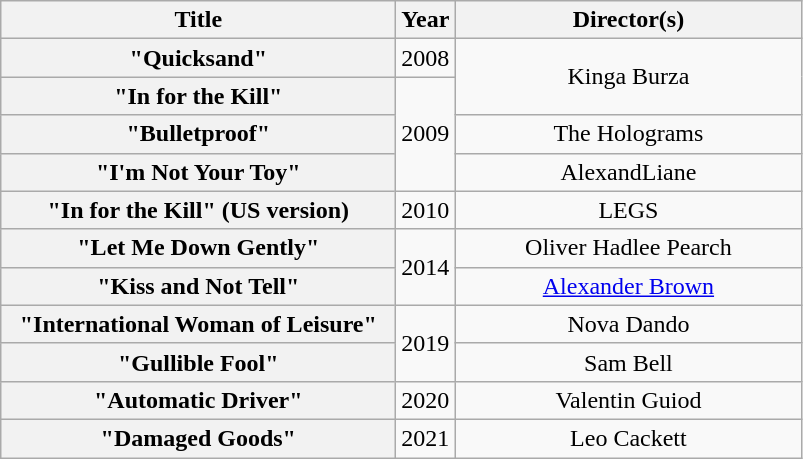<table class="wikitable plainrowheaders" style="text-align:center">
<tr>
<th scope="col" style="width:16em;">Title</th>
<th scope="col">Year</th>
<th scope="col" style="width:14em;">Director(s)</th>
</tr>
<tr>
<th scope="row">"Quicksand"</th>
<td>2008</td>
<td rowspan="2">Kinga Burza</td>
</tr>
<tr>
<th scope="row">"In for the Kill"</th>
<td rowspan="3">2009</td>
</tr>
<tr>
<th scope="row">"Bulletproof"</th>
<td>The Holograms</td>
</tr>
<tr>
<th scope="row">"I'm Not Your Toy"</th>
<td>AlexandLiane</td>
</tr>
<tr>
<th scope="row">"In for the Kill" (US version)</th>
<td>2010</td>
<td>LEGS</td>
</tr>
<tr>
<th scope="row">"Let Me Down Gently"</th>
<td rowspan="2">2014</td>
<td>Oliver Hadlee Pearch</td>
</tr>
<tr>
<th scope="row">"Kiss and Not Tell"</th>
<td><a href='#'>Alexander Brown</a></td>
</tr>
<tr>
<th scope="row">"International Woman of Leisure"</th>
<td rowspan="2">2019</td>
<td>Nova Dando</td>
</tr>
<tr>
<th scope="row">"Gullible Fool"</th>
<td>Sam Bell</td>
</tr>
<tr>
<th scope="row">"Automatic Driver"</th>
<td>2020</td>
<td>Valentin Guiod</td>
</tr>
<tr>
<th scope="row">"Damaged Goods"</th>
<td>2021</td>
<td>Leo Cackett</td>
</tr>
</table>
